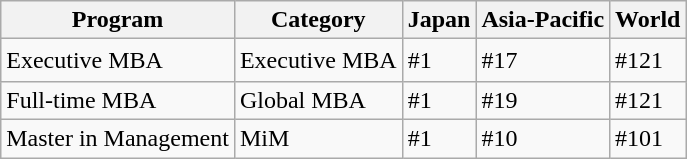<table class="wikitable" style="margin-bottom: 10px;">
<tr>
<th>Program</th>
<th>Category</th>
<th>Japan</th>
<th>Asia-Pacific</th>
<th>World</th>
</tr>
<tr>
<td>Executive MBA　</td>
<td>Executive MBA</td>
<td>#1</td>
<td>#17</td>
<td>#121</td>
</tr>
<tr>
<td>Full-time MBA</td>
<td>Global MBA</td>
<td>#1</td>
<td>#19</td>
<td>#121</td>
</tr>
<tr>
<td>Master in Management</td>
<td>MiM</td>
<td>#1</td>
<td>#10</td>
<td>#101</td>
</tr>
</table>
